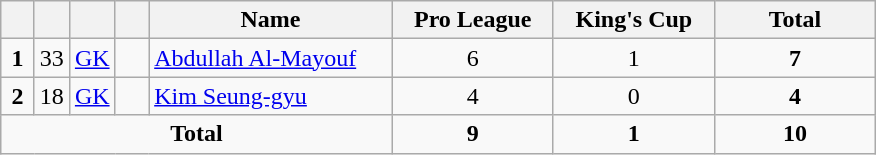<table class="wikitable" style="text-align:center">
<tr>
<th width=15></th>
<th width=15></th>
<th width=15></th>
<th width=15></th>
<th width=155>Name</th>
<th width=100>Pro League</th>
<th width=100>King's Cup</th>
<th width=100>Total</th>
</tr>
<tr>
<td><strong>1</strong></td>
<td>33</td>
<td><a href='#'>GK</a></td>
<td></td>
<td align=left><a href='#'>Abdullah Al-Mayouf</a></td>
<td>6</td>
<td>1</td>
<td><strong>7</strong></td>
</tr>
<tr>
<td><strong>2</strong></td>
<td>18</td>
<td><a href='#'>GK</a></td>
<td></td>
<td align=left><a href='#'>Kim Seung-gyu</a></td>
<td>4</td>
<td>0</td>
<td><strong>4</strong></td>
</tr>
<tr>
<td colspan=5><strong>Total</strong></td>
<td><strong>9</strong></td>
<td><strong>1</strong></td>
<td><strong>10</strong></td>
</tr>
</table>
